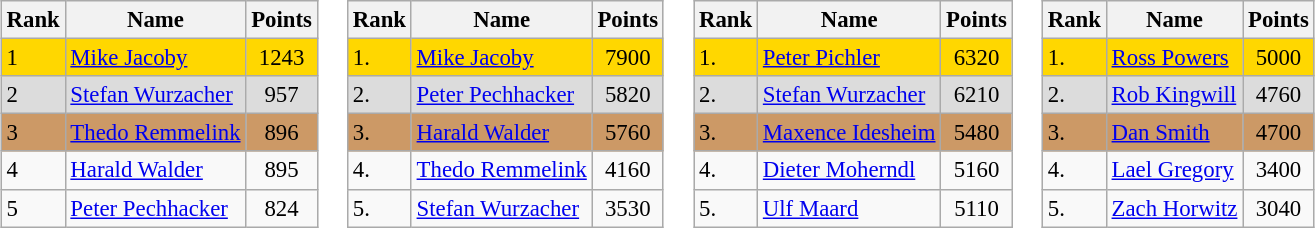<table style="font-size:95%;">
<tr valign="top">
<td><br><table class="wikitable">
<tr class="hintergrundfarbe5">
<th>Rank</th>
<th>Name</th>
<th>Points</th>
</tr>
<tr style="background:#FFD700;">
<td>1</td>
<td> <a href='#'>Mike Jacoby</a></td>
<td style="text-align:center;">1243</td>
</tr>
<tr style="background:#DCDCDC;">
<td>2</td>
<td> <a href='#'>Stefan Wurzacher</a></td>
<td style="text-align:center;">957</td>
</tr>
<tr style="background:#CC9966;">
<td>3</td>
<td> <a href='#'>Thedo Remmelink</a></td>
<td style="text-align:center;">896</td>
</tr>
<tr>
<td>4</td>
<td> <a href='#'>Harald Walder</a></td>
<td style="text-align:center;">895</td>
</tr>
<tr>
<td>5</td>
<td> <a href='#'>Peter Pechhacker</a></td>
<td style="text-align:center;">824</td>
</tr>
</table>
</td>
<td><br><table class="wikitable">
<tr class="hintergrundfarbe5">
<th>Rank</th>
<th>Name</th>
<th>Points</th>
</tr>
<tr style="background:#FFD700;">
<td>1.</td>
<td> <a href='#'>Mike Jacoby</a></td>
<td style="text-align:center;">7900</td>
</tr>
<tr style="background:#DCDCDC;">
<td>2.</td>
<td> <a href='#'>Peter Pechhacker</a></td>
<td style="text-align:center;">5820</td>
</tr>
<tr style="background:#CC9966;">
<td>3.</td>
<td> <a href='#'>Harald Walder</a></td>
<td style="text-align:center;">5760</td>
</tr>
<tr>
<td>4.</td>
<td> <a href='#'>Thedo Remmelink</a></td>
<td style="text-align:center;">4160</td>
</tr>
<tr>
<td>5.</td>
<td> <a href='#'>Stefan Wurzacher</a></td>
<td style="text-align:center;">3530</td>
</tr>
</table>
</td>
<td><br><table class="wikitable">
<tr class="hintergrundfarbe5">
<th>Rank</th>
<th>Name</th>
<th>Points</th>
</tr>
<tr style="background:#FFD700;">
<td>1.</td>
<td> <a href='#'>Peter Pichler</a></td>
<td style="text-align:center;">6320</td>
</tr>
<tr style="background:#DCDCDC;">
<td>2.</td>
<td> <a href='#'>Stefan Wurzacher</a></td>
<td style="text-align:center;">6210</td>
</tr>
<tr style="background:#CC9966;">
<td>3.</td>
<td> <a href='#'>Maxence Idesheim</a></td>
<td style="text-align:center;">5480</td>
</tr>
<tr>
<td>4.</td>
<td> <a href='#'>Dieter Moherndl</a></td>
<td style="text-align:center;">5160</td>
</tr>
<tr>
<td>5.</td>
<td> <a href='#'>Ulf Maard</a></td>
<td style="text-align:center;">5110</td>
</tr>
</table>
</td>
<td><br><table class="wikitable">
<tr class="hintergrundfarbe5">
<th>Rank</th>
<th>Name</th>
<th>Points</th>
</tr>
<tr style="background:#FFD700;">
<td>1.</td>
<td> <a href='#'>Ross Powers</a></td>
<td style="text-align:center;">5000</td>
</tr>
<tr style="background:#DCDCDC;">
<td>2.</td>
<td> <a href='#'>Rob Kingwill</a></td>
<td style="text-align:center;">4760</td>
</tr>
<tr style="background:#CC9966;">
<td>3.</td>
<td> <a href='#'>Dan Smith</a></td>
<td style="text-align:center;">4700</td>
</tr>
<tr>
<td>4.</td>
<td> <a href='#'>Lael Gregory</a></td>
<td style="text-align:center;">3400</td>
</tr>
<tr>
<td>5.</td>
<td> <a href='#'>Zach Horwitz</a></td>
<td style="text-align:center;">3040</td>
</tr>
</table>
</td>
</tr>
</table>
